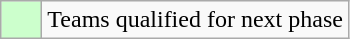<table class="wikitable">
<tr>
<td bgcolor=#cfc style="width: 20px;"></td>
<td>Teams qualified for next phase</td>
</tr>
</table>
